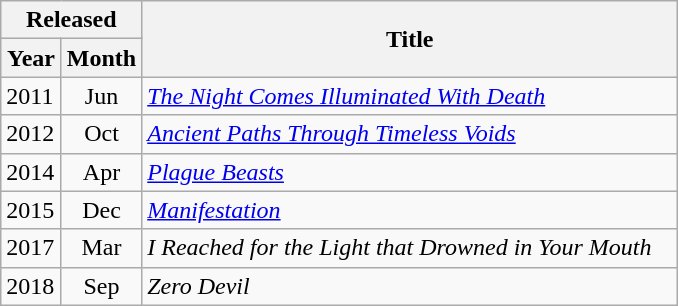<table class="wikitable">
<tr>
<th colspan="2">Released</th>
<th rowspan="2" width="350">Title</th>
</tr>
<tr>
<th style="width:33px;">Year</th>
<th style="width:44px;">Month</th>
</tr>
<tr>
<td>2011</td>
<td align="center">Jun</td>
<td><em><a href='#'>The Night Comes Illuminated With Death</a></em></td>
</tr>
<tr>
<td>2012</td>
<td align="center">Oct</td>
<td><em><a href='#'>Ancient Paths Through Timeless Voids</a></em></td>
</tr>
<tr>
<td>2014</td>
<td align="center">Apr</td>
<td><em><a href='#'>Plague Beasts</a></em></td>
</tr>
<tr>
<td>2015</td>
<td align="center">Dec</td>
<td><em><a href='#'>Manifestation</a></em></td>
</tr>
<tr>
<td>2017</td>
<td align="center">Mar</td>
<td><em>I Reached for the Light that Drowned in Your Mouth</em></td>
</tr>
<tr>
<td>2018</td>
<td align="center">Sep</td>
<td><em>Zero Devil</em></td>
</tr>
</table>
